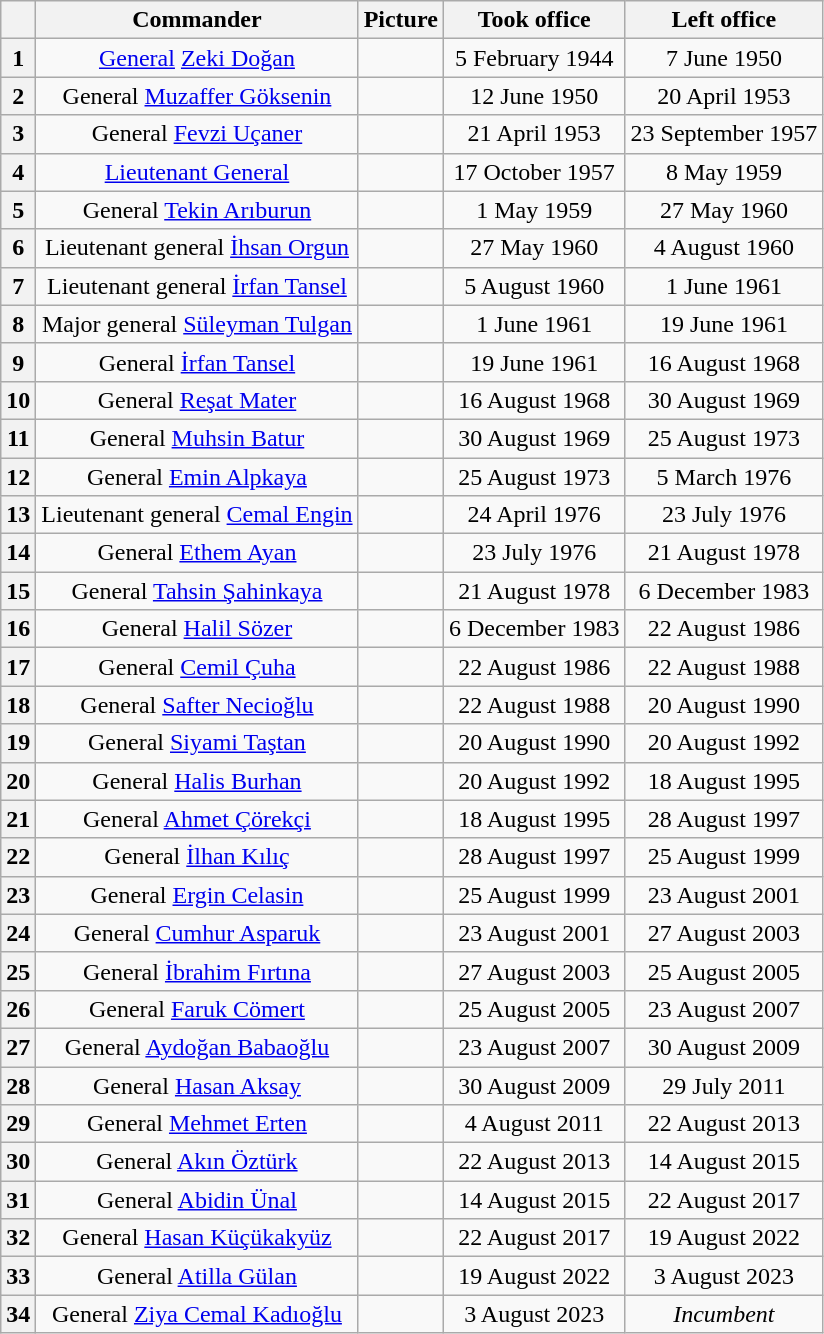<table class="wikitable" style="text-align:center">
<tr>
<th></th>
<th>Commander</th>
<th>Picture</th>
<th>Took office</th>
<th>Left office</th>
</tr>
<tr>
<th>1</th>
<td><a href='#'>General</a> <a href='#'>Zeki Doğan</a></td>
<td></td>
<td>5 February 1944</td>
<td>7 June 1950</td>
</tr>
<tr>
<th>2</th>
<td>General <a href='#'>Muzaffer Göksenin</a></td>
<td></td>
<td>12 June 1950</td>
<td>20 April 1953</td>
</tr>
<tr>
<th>3</th>
<td>General <a href='#'>Fevzi Uçaner</a></td>
<td></td>
<td>21 April 1953</td>
<td>23 September 1957</td>
</tr>
<tr>
<th>4</th>
<td><a href='#'>Lieutenant General</a> </td>
<td></td>
<td>17 October 1957</td>
<td>8 May 1959</td>
</tr>
<tr>
<th>5</th>
<td>General <a href='#'>Tekin Arıburun</a></td>
<td></td>
<td>1 May 1959</td>
<td>27 May 1960</td>
</tr>
<tr>
<th>6</th>
<td>Lieutenant general <a href='#'>İhsan Orgun</a></td>
<td></td>
<td>27 May 1960</td>
<td>4 August 1960</td>
</tr>
<tr>
<th>7</th>
<td>Lieutenant general <a href='#'>İrfan Tansel</a></td>
<td></td>
<td>5 August 1960</td>
<td>1 June 1961</td>
</tr>
<tr>
<th>8</th>
<td>Major general <a href='#'>Süleyman Tulgan</a></td>
<td></td>
<td>1 June 1961</td>
<td>19 June 1961</td>
</tr>
<tr>
<th>9</th>
<td>General <a href='#'>İrfan Tansel</a></td>
<td></td>
<td>19 June 1961</td>
<td>16 August 1968</td>
</tr>
<tr>
<th>10</th>
<td>General <a href='#'>Reşat Mater</a></td>
<td></td>
<td>16 August 1968</td>
<td>30 August 1969</td>
</tr>
<tr>
<th>11</th>
<td>General <a href='#'>Muhsin Batur</a></td>
<td></td>
<td>30 August 1969</td>
<td>25 August 1973</td>
</tr>
<tr>
<th>12</th>
<td>General <a href='#'>Emin Alpkaya</a></td>
<td></td>
<td>25 August 1973</td>
<td>5 March 1976</td>
</tr>
<tr>
<th>13</th>
<td>Lieutenant general <a href='#'>Cemal Engin</a></td>
<td></td>
<td>24 April 1976</td>
<td>23 July 1976</td>
</tr>
<tr>
<th>14</th>
<td>General <a href='#'>Ethem Ayan</a></td>
<td></td>
<td>23 July 1976</td>
<td>21 August 1978</td>
</tr>
<tr>
<th>15</th>
<td>General <a href='#'>Tahsin Şahinkaya</a></td>
<td></td>
<td>21 August 1978</td>
<td>6 December 1983</td>
</tr>
<tr>
<th>16</th>
<td>General <a href='#'>Halil Sözer</a></td>
<td></td>
<td>6 December 1983</td>
<td>22 August 1986</td>
</tr>
<tr>
<th>17</th>
<td>General <a href='#'>Cemil Çuha</a></td>
<td></td>
<td>22 August 1986</td>
<td>22 August 1988</td>
</tr>
<tr>
<th>18</th>
<td>General <a href='#'>Safter Necioğlu</a></td>
<td></td>
<td>22 August 1988</td>
<td>20 August 1990</td>
</tr>
<tr>
<th>19</th>
<td>General <a href='#'>Siyami Taştan</a></td>
<td></td>
<td>20 August 1990</td>
<td>20 August 1992</td>
</tr>
<tr>
<th>20</th>
<td>General <a href='#'>Halis Burhan</a></td>
<td></td>
<td>20 August 1992</td>
<td>18 August 1995</td>
</tr>
<tr>
<th>21</th>
<td>General <a href='#'>Ahmet Çörekçi</a></td>
<td></td>
<td>18 August 1995</td>
<td>28 August 1997</td>
</tr>
<tr>
<th>22</th>
<td>General <a href='#'>İlhan Kılıç</a></td>
<td></td>
<td>28 August 1997</td>
<td>25 August 1999</td>
</tr>
<tr>
<th>23</th>
<td>General <a href='#'>Ergin Celasin</a></td>
<td></td>
<td>25 August 1999</td>
<td>23 August 2001</td>
</tr>
<tr>
<th>24</th>
<td>General <a href='#'>Cumhur Asparuk</a></td>
<td></td>
<td>23 August 2001</td>
<td>27 August 2003</td>
</tr>
<tr>
<th>25</th>
<td>General <a href='#'>İbrahim Fırtına</a></td>
<td></td>
<td>27 August 2003</td>
<td>25 August 2005</td>
</tr>
<tr>
<th>26</th>
<td>General <a href='#'>Faruk Cömert</a></td>
<td></td>
<td>25 August 2005</td>
<td>23 August 2007</td>
</tr>
<tr>
<th>27</th>
<td>General <a href='#'>Aydoğan Babaoğlu</a></td>
<td></td>
<td>23 August 2007</td>
<td>30 August 2009</td>
</tr>
<tr>
<th>28</th>
<td>General <a href='#'>Hasan Aksay</a></td>
<td></td>
<td>30 August 2009</td>
<td>29 July 2011</td>
</tr>
<tr>
<th>29</th>
<td>General <a href='#'>Mehmet Erten</a></td>
<td></td>
<td>4 August 2011</td>
<td>22 August 2013</td>
</tr>
<tr>
<th>30</th>
<td>General <a href='#'>Akın Öztürk</a></td>
<td></td>
<td>22 August 2013</td>
<td>14 August 2015</td>
</tr>
<tr>
<th>31</th>
<td>General <a href='#'>Abidin Ünal</a></td>
<td></td>
<td>14 August 2015</td>
<td>22 August 2017</td>
</tr>
<tr>
<th>32</th>
<td>General <a href='#'>Hasan Küçükakyüz</a></td>
<td></td>
<td>22 August 2017</td>
<td>19 August 2022</td>
</tr>
<tr>
<th>33</th>
<td>General <a href='#'>Atilla Gülan</a></td>
<td></td>
<td>19 August 2022</td>
<td>3 August 2023</td>
</tr>
<tr>
<th>34</th>
<td>General <a href='#'>Ziya Cemal Kadıoğlu</a></td>
<td></td>
<td>3 August 2023</td>
<td><em>Incumbent</em></td>
</tr>
</table>
